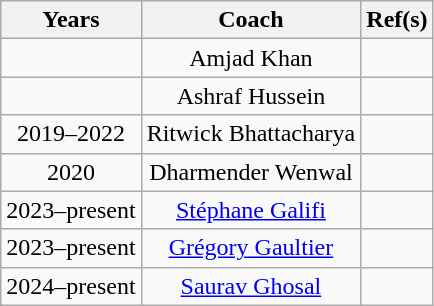<table class="wikitable" style="text-align:center;">
<tr>
<th>Years</th>
<th>Coach</th>
<th>Ref(s)</th>
</tr>
<tr>
<td></td>
<td> Amjad Khan</td>
<td></td>
</tr>
<tr>
<td></td>
<td> Ashraf Hussein</td>
<td></td>
</tr>
<tr>
<td>2019–2022</td>
<td> Ritwick Bhattacharya</td>
<td></td>
</tr>
<tr>
<td>2020</td>
<td> Dharmender Wenwal</td>
<td></td>
</tr>
<tr>
<td>2023–present</td>
<td> <a href='#'>Stéphane Galifi</a></td>
<td></td>
</tr>
<tr>
<td>2023–present</td>
<td> <a href='#'>Grégory Gaultier</a></td>
<td></td>
</tr>
<tr>
<td>2024–present</td>
<td> <a href='#'>Saurav Ghosal</a></td>
<td></td>
</tr>
</table>
